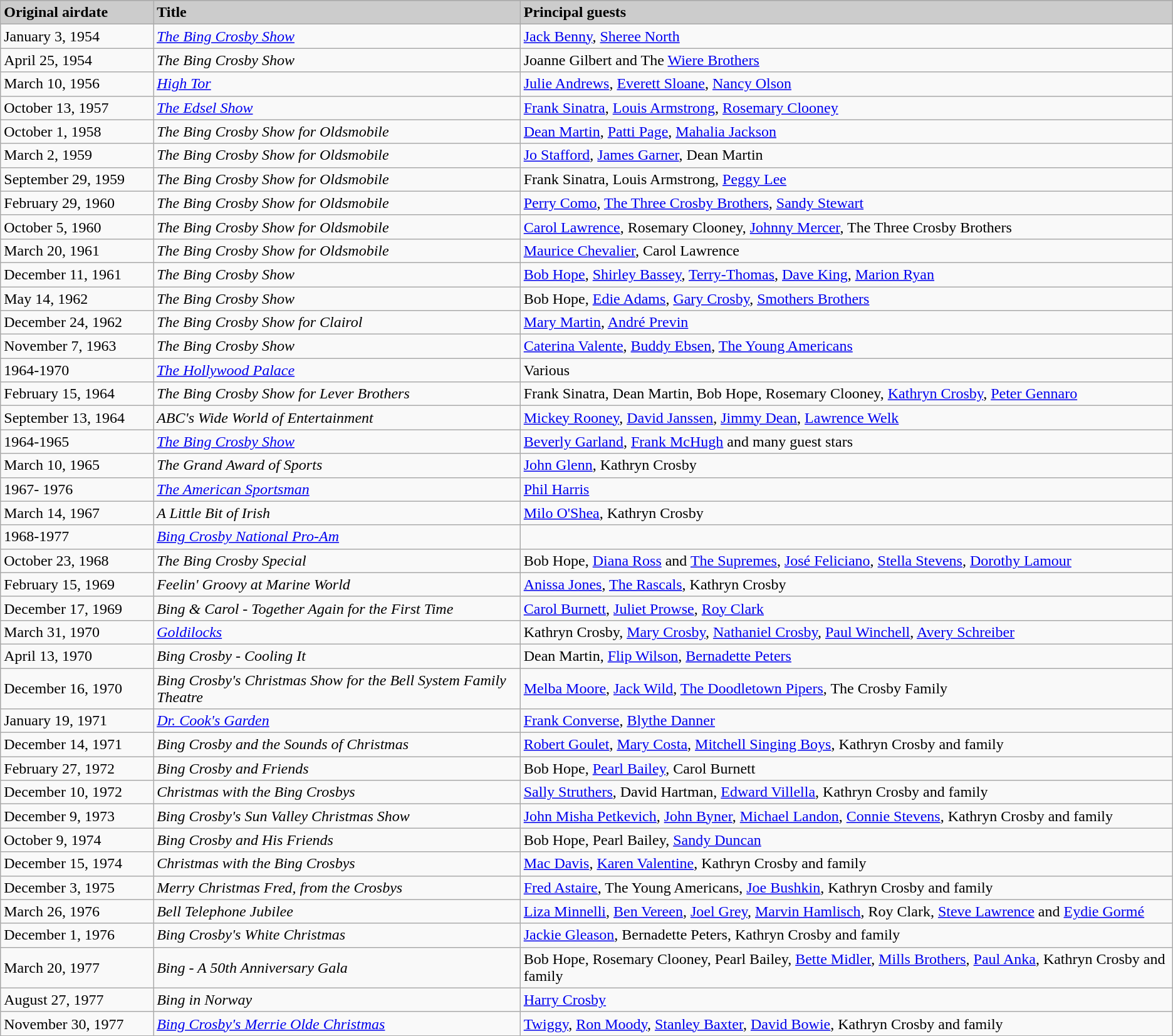<table class="wikitable">
<tr>
</tr>
<tr bgcolor="#CCCCCC">
<td style="width: 150pt;"><strong>Original airdate</strong></td>
<td style="width: 400pt;"><strong>Title</strong></td>
<td style="width: 750pt;"><strong>Principal guests</strong></td>
</tr>
<tr>
<td>January 3, 1954</td>
<td><a href='#'><em>The Bing Crosby Show</em></a></td>
<td><a href='#'>Jack Benny</a>, <a href='#'>Sheree North</a></td>
</tr>
<tr>
<td>April 25, 1954</td>
<td><em>The Bing Crosby Show</em></td>
<td>Joanne Gilbert and The <a href='#'>Wiere Brothers</a></td>
</tr>
<tr>
<td>March 10, 1956</td>
<td><a href='#'><em>High Tor</em></a></td>
<td><a href='#'>Julie Andrews</a>, <a href='#'>Everett Sloane</a>, <a href='#'>Nancy Olson</a></td>
</tr>
<tr>
<td>October 13, 1957</td>
<td><em><a href='#'>The Edsel Show</a></em></td>
<td><a href='#'>Frank Sinatra</a>, <a href='#'>Louis Armstrong</a>, <a href='#'>Rosemary Clooney</a></td>
</tr>
<tr>
<td>October 1, 1958</td>
<td><em>The Bing Crosby Show for Oldsmobile</em></td>
<td><a href='#'>Dean Martin</a>, <a href='#'>Patti Page</a>, <a href='#'>Mahalia Jackson</a></td>
</tr>
<tr>
<td>March 2, 1959</td>
<td><em>The Bing Crosby Show for Oldsmobile</em></td>
<td><a href='#'>Jo Stafford</a>, <a href='#'>James Garner</a>, Dean Martin</td>
</tr>
<tr>
<td>September 29, 1959</td>
<td><em>The Bing Crosby Show for Oldsmobile</em></td>
<td>Frank Sinatra, Louis Armstrong, <a href='#'>Peggy Lee</a></td>
</tr>
<tr>
<td>February 29, 1960</td>
<td><em>The Bing Crosby Show for Oldsmobile</em></td>
<td><a href='#'>Perry Como</a>, <a href='#'>The Three Crosby Brothers</a>, <a href='#'>Sandy Stewart</a></td>
</tr>
<tr>
<td>October 5, 1960</td>
<td><em>The Bing Crosby Show for Oldsmobile</em></td>
<td><a href='#'>Carol Lawrence</a>, Rosemary Clooney, <a href='#'>Johnny Mercer</a>, The Three Crosby Brothers</td>
</tr>
<tr>
<td>March 20, 1961</td>
<td><em>The Bing Crosby Show for Oldsmobile</em></td>
<td><a href='#'>Maurice Chevalier</a>, Carol Lawrence</td>
</tr>
<tr>
<td>December 11, 1961</td>
<td><em>The Bing Crosby Show</em></td>
<td><a href='#'>Bob Hope</a>, <a href='#'>Shirley Bassey</a>, <a href='#'>Terry-Thomas</a>, <a href='#'>Dave King</a>, <a href='#'>Marion Ryan</a></td>
</tr>
<tr>
<td>May 14, 1962</td>
<td><em>The Bing Crosby Show</em></td>
<td>Bob Hope, <a href='#'>Edie Adams</a>, <a href='#'>Gary Crosby</a>, <a href='#'>Smothers Brothers</a></td>
</tr>
<tr>
<td>December 24, 1962</td>
<td><em>The Bing Crosby Show for Clairol</em></td>
<td><a href='#'>Mary Martin</a>, <a href='#'>André Previn</a></td>
</tr>
<tr>
<td>November 7, 1963</td>
<td><em>The Bing Crosby Show</em></td>
<td><a href='#'>Caterina Valente</a>, <a href='#'>Buddy Ebsen</a>, <a href='#'>The Young Americans</a></td>
</tr>
<tr>
<td>1964-1970</td>
<td><em><a href='#'>The Hollywood Palace</a></em></td>
<td>Various</td>
</tr>
<tr>
<td>February 15, 1964</td>
<td><em>The Bing Crosby Show for Lever Brothers</em></td>
<td>Frank Sinatra, Dean Martin, Bob Hope, Rosemary Clooney, <a href='#'>Kathryn Crosby</a>, <a href='#'>Peter Gennaro</a></td>
</tr>
<tr>
<td>September 13, 1964</td>
<td><em>ABC's Wide World of Entertainment</em></td>
<td><a href='#'>Mickey Rooney</a>, <a href='#'>David Janssen</a>, <a href='#'>Jimmy Dean</a>, <a href='#'>Lawrence Welk</a></td>
</tr>
<tr>
<td>1964-1965</td>
<td><em><a href='#'>The Bing Crosby Show</a></em></td>
<td><a href='#'>Beverly Garland</a>, <a href='#'>Frank McHugh</a> and many guest stars</td>
</tr>
<tr>
<td>March 10, 1965</td>
<td><em>The Grand Award of Sports</em></td>
<td><a href='#'>John Glenn</a>, Kathryn Crosby</td>
</tr>
<tr>
<td>1967- 1976</td>
<td><em><a href='#'>The American Sportsman</a></em></td>
<td><a href='#'>Phil Harris</a></td>
</tr>
<tr>
<td>March 14, 1967</td>
<td><em>A Little Bit of Irish</em></td>
<td><a href='#'>Milo O'Shea</a>, Kathryn Crosby</td>
</tr>
<tr>
<td>1968-1977</td>
<td><em><a href='#'>Bing Crosby National Pro-Am</a></em></td>
<td></td>
</tr>
<tr>
<td>October 23, 1968</td>
<td><em>The Bing Crosby Special</em></td>
<td>Bob Hope, <a href='#'>Diana Ross</a> and <a href='#'>The Supremes</a>, <a href='#'>José Feliciano</a>, <a href='#'>Stella Stevens</a>, <a href='#'>Dorothy Lamour</a></td>
</tr>
<tr>
<td>February 15, 1969</td>
<td><em>Feelin' Groovy at Marine World</em></td>
<td><a href='#'>Anissa Jones</a>, <a href='#'>The Rascals</a>, Kathryn Crosby</td>
</tr>
<tr>
<td>December 17, 1969</td>
<td><em>Bing & Carol - Together Again for the First Time</em></td>
<td><a href='#'>Carol Burnett</a>, <a href='#'>Juliet Prowse</a>, <a href='#'>Roy Clark</a></td>
</tr>
<tr>
<td>March 31, 1970</td>
<td><em><a href='#'>Goldilocks</a></em></td>
<td>Kathryn Crosby, <a href='#'>Mary Crosby</a>, <a href='#'>Nathaniel Crosby</a>, <a href='#'>Paul Winchell</a>, <a href='#'>Avery Schreiber</a></td>
</tr>
<tr>
<td>April 13, 1970</td>
<td><em>Bing Crosby - Cooling It</em></td>
<td>Dean Martin, <a href='#'>Flip Wilson</a>, <a href='#'>Bernadette Peters</a></td>
</tr>
<tr>
<td>December 16, 1970</td>
<td><em>Bing Crosby's Christmas Show for the Bell System Family Theatre</em></td>
<td><a href='#'>Melba Moore</a>, <a href='#'>Jack Wild</a>, <a href='#'>The Doodletown Pipers</a>, The Crosby Family</td>
</tr>
<tr>
<td>January 19, 1971</td>
<td><em><a href='#'>Dr. Cook's Garden</a></em></td>
<td><a href='#'>Frank Converse</a>, <a href='#'>Blythe Danner</a></td>
</tr>
<tr>
<td>December 14, 1971</td>
<td><em>Bing Crosby and the Sounds of Christmas</em></td>
<td><a href='#'>Robert Goulet</a>, <a href='#'>Mary Costa</a>, <a href='#'>Mitchell Singing Boys</a>, Kathryn Crosby and family</td>
</tr>
<tr>
<td>February 27, 1972</td>
<td><em>Bing Crosby and Friends</em></td>
<td>Bob Hope, <a href='#'>Pearl Bailey</a>, Carol Burnett</td>
</tr>
<tr>
<td>December 10, 1972</td>
<td><em>Christmas with the Bing Crosbys</em></td>
<td><a href='#'>Sally Struthers</a>, David Hartman, <a href='#'>Edward Villella</a>, Kathryn Crosby and family</td>
</tr>
<tr>
<td>December 9, 1973</td>
<td><em>Bing Crosby's Sun Valley Christmas Show</em></td>
<td><a href='#'>John Misha Petkevich</a>, <a href='#'>John Byner</a>, <a href='#'>Michael Landon</a>, <a href='#'>Connie Stevens</a>, Kathryn Crosby and family</td>
</tr>
<tr>
<td>October 9, 1974</td>
<td><em>Bing Crosby and His Friends</em></td>
<td>Bob Hope, Pearl Bailey, <a href='#'>Sandy Duncan</a></td>
</tr>
<tr>
<td>December 15, 1974</td>
<td><em>Christmas with the Bing Crosbys</em></td>
<td><a href='#'>Mac Davis</a>, <a href='#'>Karen Valentine</a>, Kathryn Crosby and family</td>
</tr>
<tr>
<td>December 3, 1975</td>
<td><em>Merry Christmas Fred, from the Crosbys</em></td>
<td><a href='#'>Fred Astaire</a>, The Young Americans, <a href='#'>Joe Bushkin</a>, Kathryn Crosby and family</td>
</tr>
<tr>
<td>March 26, 1976</td>
<td><em>Bell Telephone Jubilee</em></td>
<td><a href='#'>Liza Minnelli</a>, <a href='#'>Ben Vereen</a>, <a href='#'>Joel Grey</a>, <a href='#'>Marvin Hamlisch</a>, Roy Clark, <a href='#'>Steve Lawrence</a> and <a href='#'>Eydie Gormé</a></td>
</tr>
<tr>
<td>December 1, 1976</td>
<td><em>Bing Crosby's White Christmas</em></td>
<td><a href='#'>Jackie Gleason</a>, Bernadette Peters, Kathryn Crosby and family</td>
</tr>
<tr>
<td>March 20, 1977</td>
<td><em>Bing - A 50th Anniversary Gala</em></td>
<td>Bob Hope, Rosemary Clooney, Pearl Bailey, <a href='#'>Bette Midler</a>, <a href='#'>Mills Brothers</a>, <a href='#'>Paul Anka</a>, Kathryn Crosby and family</td>
</tr>
<tr>
<td>August 27, 1977</td>
<td><em>Bing in Norway</em></td>
<td><a href='#'>Harry Crosby</a></td>
</tr>
<tr>
<td>November 30, 1977</td>
<td><em><a href='#'>Bing Crosby's Merrie Olde Christmas</a></em></td>
<td><a href='#'>Twiggy</a>, <a href='#'>Ron Moody</a>, <a href='#'>Stanley Baxter</a>, <a href='#'>David Bowie</a>, Kathryn Crosby and family</td>
</tr>
<tr>
</tr>
</table>
